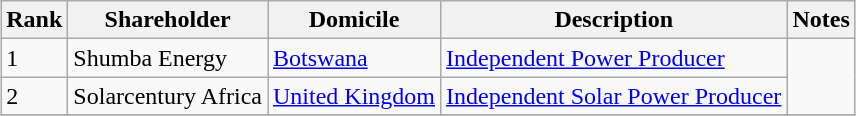<table class="wikitable sortable" style="margin: 0.5em auto">
<tr>
<th>Rank</th>
<th>Shareholder</th>
<th>Domicile</th>
<th>Description</th>
<th>Notes</th>
</tr>
<tr>
<td>1</td>
<td>Shumba Energy</td>
<td><a href='#'>Botswana</a></td>
<td><a href='#'>Independent Power Producer</a></td>
<td rowspan=2></td>
</tr>
<tr>
<td>2</td>
<td>Solarcentury Africa</td>
<td><a href='#'>United Kingdom</a></td>
<td><a href='#'>Independent Solar Power Producer</a></td>
</tr>
<tr>
</tr>
</table>
